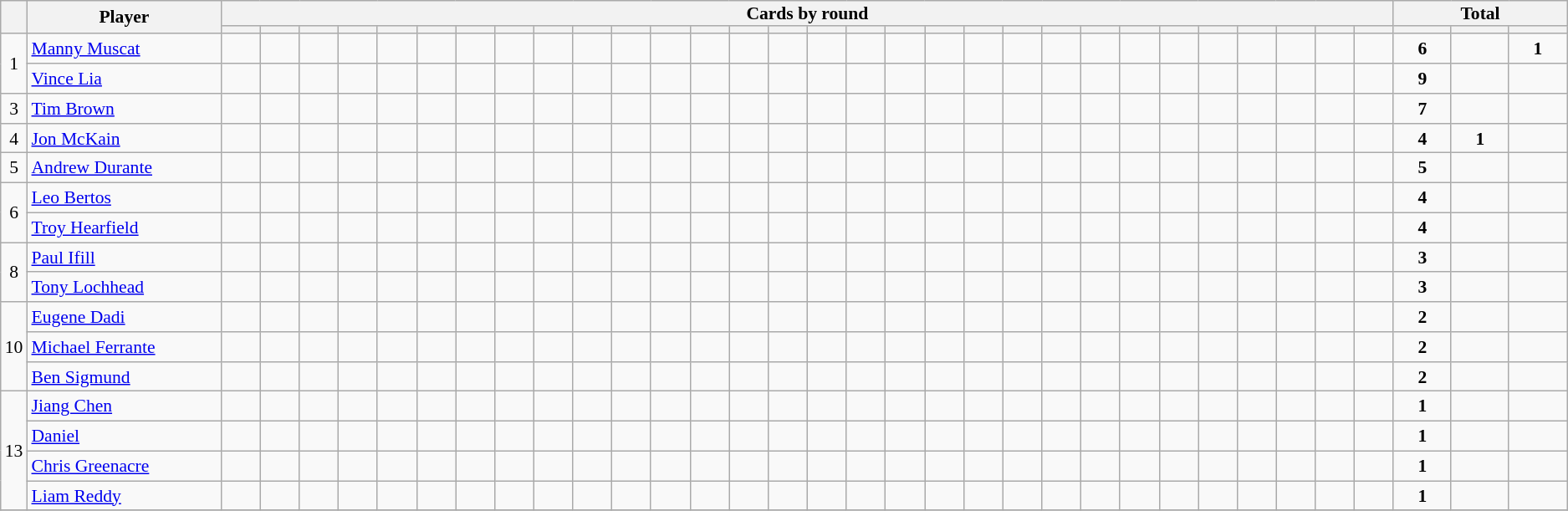<table class="wikitable" style="text-align:center; line-height: 90%; font-size:90%;">
<tr>
<th rowspan=2></th>
<th rowspan=2 width=150>Player</th>
<th colspan=30>Cards by round</th>
<th colspan=3>Total</th>
</tr>
<tr>
<th width=25></th>
<th width=25></th>
<th width=25></th>
<th width=25></th>
<th width=25></th>
<th width=25></th>
<th width=25></th>
<th width=25></th>
<th width=25></th>
<th width=25></th>
<th width=25></th>
<th width=25></th>
<th width=25></th>
<th width=25></th>
<th width=25></th>
<th width=25></th>
<th width=25></th>
<th width=25></th>
<th width=25></th>
<th width=25></th>
<th width=25></th>
<th width=25></th>
<th width=25></th>
<th width=25></th>
<th width=25></th>
<th width=25></th>
<th width=25></th>
<th width=25></th>
<th width=25></th>
<th width=25></th>
<th width=40></th>
<th width=40></th>
<th width=40></th>
</tr>
<tr>
<td rowspan=2>1</td>
<td align=left height=17> <a href='#'>Manny Muscat</a></td>
<td></td>
<td></td>
<td></td>
<td></td>
<td></td>
<td></td>
<td></td>
<td></td>
<td></td>
<td></td>
<td></td>
<td></td>
<td></td>
<td></td>
<td></td>
<td></td>
<td></td>
<td></td>
<td></td>
<td></td>
<td></td>
<td></td>
<td></td>
<td></td>
<td></td>
<td></td>
<td></td>
<td></td>
<td></td>
<td></td>
<td><strong>6</strong></td>
<td></td>
<td><strong>1</strong></td>
</tr>
<tr>
<td align=left height=17> <a href='#'>Vince Lia</a></td>
<td></td>
<td></td>
<td></td>
<td></td>
<td></td>
<td></td>
<td></td>
<td></td>
<td></td>
<td></td>
<td></td>
<td></td>
<td></td>
<td></td>
<td></td>
<td></td>
<td></td>
<td></td>
<td></td>
<td></td>
<td></td>
<td></td>
<td></td>
<td></td>
<td></td>
<td></td>
<td></td>
<td></td>
<td></td>
<td></td>
<td><strong>9</strong></td>
<td></td>
<td></td>
</tr>
<tr>
<td>3</td>
<td align=left height=17> <a href='#'>Tim Brown</a></td>
<td></td>
<td></td>
<td></td>
<td></td>
<td></td>
<td></td>
<td></td>
<td></td>
<td></td>
<td></td>
<td></td>
<td></td>
<td></td>
<td></td>
<td></td>
<td></td>
<td></td>
<td></td>
<td></td>
<td></td>
<td></td>
<td></td>
<td></td>
<td></td>
<td></td>
<td></td>
<td></td>
<td></td>
<td></td>
<td></td>
<td><strong>7</strong></td>
<td></td>
<td></td>
</tr>
<tr>
<td>4</td>
<td align=left height=17> <a href='#'>Jon McKain</a></td>
<td></td>
<td></td>
<td></td>
<td></td>
<td></td>
<td></td>
<td></td>
<td></td>
<td></td>
<td></td>
<td></td>
<td></td>
<td></td>
<td></td>
<td></td>
<td></td>
<td></td>
<td></td>
<td></td>
<td></td>
<td></td>
<td></td>
<td></td>
<td></td>
<td></td>
<td></td>
<td></td>
<td></td>
<td></td>
<td></td>
<td><strong>4</strong></td>
<td><strong>1</strong></td>
<td></td>
</tr>
<tr>
<td>5</td>
<td align=left height=17> <a href='#'>Andrew Durante</a></td>
<td></td>
<td></td>
<td></td>
<td></td>
<td></td>
<td></td>
<td></td>
<td></td>
<td></td>
<td></td>
<td></td>
<td></td>
<td></td>
<td></td>
<td></td>
<td></td>
<td></td>
<td></td>
<td></td>
<td></td>
<td></td>
<td></td>
<td></td>
<td></td>
<td></td>
<td></td>
<td></td>
<td></td>
<td></td>
<td></td>
<td><strong>5</strong></td>
<td></td>
<td></td>
</tr>
<tr>
<td rowspan=2>6</td>
<td align=left height=17> <a href='#'>Leo Bertos</a></td>
<td></td>
<td></td>
<td></td>
<td></td>
<td></td>
<td></td>
<td></td>
<td></td>
<td></td>
<td></td>
<td></td>
<td></td>
<td></td>
<td></td>
<td></td>
<td></td>
<td></td>
<td></td>
<td></td>
<td></td>
<td></td>
<td></td>
<td></td>
<td></td>
<td></td>
<td></td>
<td></td>
<td></td>
<td></td>
<td></td>
<td><strong>4</strong></td>
<td></td>
<td></td>
</tr>
<tr>
<td align=left height=17> <a href='#'>Troy Hearfield</a></td>
<td></td>
<td></td>
<td></td>
<td></td>
<td></td>
<td></td>
<td></td>
<td></td>
<td></td>
<td></td>
<td></td>
<td></td>
<td></td>
<td></td>
<td></td>
<td></td>
<td></td>
<td></td>
<td></td>
<td></td>
<td></td>
<td></td>
<td></td>
<td></td>
<td></td>
<td></td>
<td></td>
<td></td>
<td></td>
<td></td>
<td><strong>4</strong></td>
<td></td>
<td></td>
</tr>
<tr>
<td rowspan=2>8</td>
<td align=left height=17> <a href='#'>Paul Ifill</a></td>
<td></td>
<td></td>
<td></td>
<td></td>
<td></td>
<td></td>
<td></td>
<td></td>
<td></td>
<td></td>
<td></td>
<td></td>
<td></td>
<td></td>
<td></td>
<td></td>
<td></td>
<td></td>
<td></td>
<td></td>
<td></td>
<td></td>
<td></td>
<td></td>
<td></td>
<td></td>
<td></td>
<td></td>
<td></td>
<td></td>
<td><strong>3</strong></td>
<td></td>
<td></td>
</tr>
<tr>
<td align=left height=17> <a href='#'>Tony Lochhead</a></td>
<td></td>
<td></td>
<td></td>
<td></td>
<td></td>
<td></td>
<td></td>
<td></td>
<td></td>
<td></td>
<td></td>
<td></td>
<td></td>
<td></td>
<td></td>
<td></td>
<td></td>
<td></td>
<td></td>
<td></td>
<td></td>
<td></td>
<td></td>
<td></td>
<td></td>
<td></td>
<td></td>
<td></td>
<td></td>
<td></td>
<td><strong>3</strong></td>
<td></td>
<td></td>
</tr>
<tr>
<td rowspan=3>10</td>
<td align=left height=17> <a href='#'>Eugene Dadi</a></td>
<td></td>
<td></td>
<td></td>
<td></td>
<td></td>
<td></td>
<td></td>
<td></td>
<td></td>
<td></td>
<td></td>
<td></td>
<td></td>
<td></td>
<td></td>
<td></td>
<td></td>
<td></td>
<td></td>
<td></td>
<td></td>
<td></td>
<td></td>
<td></td>
<td></td>
<td></td>
<td></td>
<td></td>
<td></td>
<td></td>
<td><strong>2</strong></td>
<td></td>
<td></td>
</tr>
<tr>
<td align=left height=17> <a href='#'>Michael Ferrante</a></td>
<td></td>
<td></td>
<td></td>
<td></td>
<td></td>
<td></td>
<td></td>
<td></td>
<td></td>
<td></td>
<td></td>
<td></td>
<td></td>
<td></td>
<td></td>
<td></td>
<td></td>
<td></td>
<td></td>
<td></td>
<td></td>
<td></td>
<td></td>
<td></td>
<td></td>
<td></td>
<td></td>
<td></td>
<td></td>
<td></td>
<td><strong>2</strong></td>
<td></td>
<td></td>
</tr>
<tr>
<td align=left height=17> <a href='#'>Ben Sigmund</a></td>
<td></td>
<td></td>
<td></td>
<td></td>
<td></td>
<td></td>
<td></td>
<td></td>
<td></td>
<td></td>
<td></td>
<td></td>
<td></td>
<td></td>
<td></td>
<td></td>
<td></td>
<td></td>
<td></td>
<td></td>
<td></td>
<td></td>
<td></td>
<td></td>
<td></td>
<td></td>
<td></td>
<td></td>
<td></td>
<td></td>
<td><strong>2</strong></td>
<td></td>
<td></td>
</tr>
<tr>
<td rowspan=4>13</td>
<td align=left height=17> <a href='#'>Jiang Chen</a></td>
<td></td>
<td></td>
<td></td>
<td></td>
<td></td>
<td></td>
<td></td>
<td></td>
<td></td>
<td></td>
<td></td>
<td></td>
<td></td>
<td></td>
<td></td>
<td></td>
<td></td>
<td></td>
<td></td>
<td></td>
<td></td>
<td></td>
<td></td>
<td></td>
<td></td>
<td></td>
<td></td>
<td></td>
<td></td>
<td></td>
<td><strong>1</strong></td>
<td></td>
<td></td>
</tr>
<tr>
<td align=left height=17> <a href='#'>Daniel</a></td>
<td></td>
<td></td>
<td></td>
<td></td>
<td></td>
<td></td>
<td></td>
<td></td>
<td></td>
<td></td>
<td></td>
<td></td>
<td></td>
<td></td>
<td></td>
<td></td>
<td></td>
<td></td>
<td></td>
<td></td>
<td></td>
<td></td>
<td></td>
<td></td>
<td></td>
<td></td>
<td></td>
<td></td>
<td></td>
<td></td>
<td><strong>1</strong></td>
<td></td>
<td></td>
</tr>
<tr>
<td align=left height=17> <a href='#'>Chris Greenacre</a></td>
<td></td>
<td></td>
<td></td>
<td></td>
<td></td>
<td></td>
<td></td>
<td></td>
<td></td>
<td></td>
<td></td>
<td></td>
<td></td>
<td></td>
<td></td>
<td></td>
<td></td>
<td></td>
<td></td>
<td></td>
<td></td>
<td></td>
<td></td>
<td></td>
<td></td>
<td></td>
<td></td>
<td></td>
<td></td>
<td></td>
<td><strong>1</strong></td>
<td></td>
<td></td>
</tr>
<tr>
<td align=left height=17> <a href='#'>Liam Reddy</a></td>
<td></td>
<td></td>
<td></td>
<td></td>
<td></td>
<td></td>
<td></td>
<td></td>
<td></td>
<td></td>
<td></td>
<td></td>
<td></td>
<td></td>
<td></td>
<td></td>
<td></td>
<td></td>
<td></td>
<td></td>
<td></td>
<td></td>
<td></td>
<td></td>
<td></td>
<td></td>
<td></td>
<td></td>
<td></td>
<td></td>
<td><strong>1</strong></td>
<td></td>
<td></td>
</tr>
<tr>
</tr>
</table>
